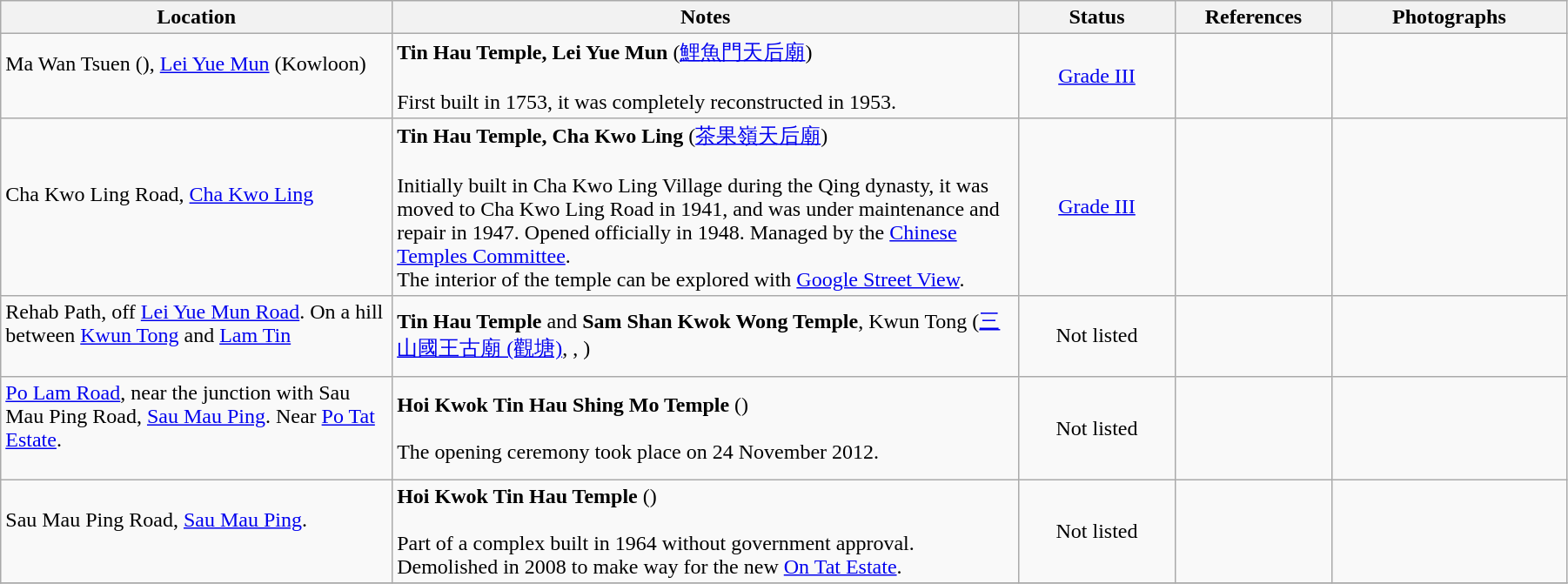<table class="wikitable sortable" style="width:95%">
<tr>
<th width="25%">Location</th>
<th width="40%">Notes</th>
<th width="10%">Status</th>
<th width="10%">References</th>
<th width="15%">Photographs</th>
</tr>
<tr>
<td>Ma Wan Tsuen (), <a href='#'>Lei Yue Mun</a> (Kowloon)<br><br></td>
<td><strong>Tin Hau Temple, Lei Yue Mun</strong> (<a href='#'>鯉魚門天后廟</a>)<br><br>First built in 1753, it was completely reconstructed in 1953.</td>
<td style="text-align:center"><a href='#'>Grade III</a></td>
<td>    </td>
<td></td>
</tr>
<tr>
<td>Cha Kwo Ling Road, <a href='#'>Cha Kwo Ling</a><br><br></td>
<td><strong>Tin Hau Temple, Cha Kwo Ling</strong> (<a href='#'>茶果嶺天后廟</a>)<br><br>Initially built in Cha Kwo Ling Village during the Qing dynasty, it was moved to Cha Kwo Ling Road in 1941, and was under maintenance and repair in 1947. Opened officially in 1948. Managed by the <a href='#'>Chinese Temples Committee</a>.<br>
The interior of the temple can be explored with <a href='#'>Google Street View</a>.</td>
<td style="text-align:center"><a href='#'>Grade III</a></td>
<td>   </td>
<td></td>
</tr>
<tr>
<td>Rehab Path, off <a href='#'>Lei Yue Mun Road</a>. On a hill between <a href='#'>Kwun Tong</a> and <a href='#'>Lam Tin</a><br><br></td>
<td><strong>Tin Hau Temple</strong> and <strong>Sam Shan Kwok Wong Temple</strong>, Kwun Tong (<a href='#'>三山國王古廟 (觀塘)</a>, , )</td>
<td style="text-align:center">Not listed</td>
<td>    </td>
<td></td>
</tr>
<tr>
<td><a href='#'>Po Lam Road</a>, near the junction with Sau Mau Ping Road, <a href='#'>Sau Mau Ping</a>. Near <a href='#'>Po Tat Estate</a>.<br><br></td>
<td><strong>Hoi Kwok Tin Hau Shing Mo Temple</strong> ()<br><br>The opening ceremony took place on 24 November 2012.</td>
<td style="text-align:center">Not listed</td>
<td></td>
<td></td>
</tr>
<tr>
<td>Sau Mau Ping Road, <a href='#'>Sau Mau Ping</a>.<br><br></td>
<td><strong>Hoi Kwok Tin Hau Temple</strong> ()<br><br>Part of a complex built in 1964 without government approval. Demolished in 2008 to make way for the new <a href='#'>On Tat Estate</a>.</td>
<td style="text-align:center">Not listed</td>
<td>      </td>
<td></td>
</tr>
<tr>
</tr>
</table>
